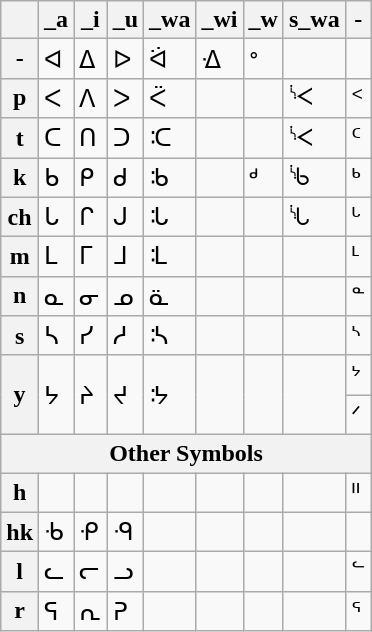<table class="wikitable">
<tr>
<th></th>
<th>_a</th>
<th>_i</th>
<th>_u</th>
<th>_wa</th>
<th>_wi</th>
<th>_w</th>
<th>s_wa</th>
<th>-</th>
</tr>
<tr>
<th>-</th>
<td>ᐊ</td>
<td>ᐃ</td>
<td>ᐅ</td>
<td>ᐛ</td>
<td>ᐎ</td>
<td>ᐤ</td>
<td></td>
<td></td>
</tr>
<tr>
<th>p</th>
<td>ᐸ</td>
<td>ᐱ</td>
<td>ᐳ</td>
<td>ᑈ</td>
<td></td>
<td></td>
<td>ᔌ</td>
<td>ᑉ</td>
</tr>
<tr>
<th>t</th>
<td>ᑕ</td>
<td>ᑎ</td>
<td>ᑐ</td>
<td>ᑥ</td>
<td></td>
<td></td>
<td>ᔌ</td>
<td>ᑦ</td>
</tr>
<tr>
<th>k</th>
<td>ᑲ</td>
<td>ᑭ</td>
<td>ᑯ</td>
<td>ᒂ</td>
<td></td>
<td>ᒄ</td>
<td>ᔎ</td>
<td>ᒃ</td>
</tr>
<tr>
<th>ch</th>
<td>ᒐ</td>
<td>ᒋ</td>
<td>ᒍ</td>
<td>ᒠ</td>
<td></td>
<td></td>
<td>ᔏ</td>
<td>ᒡ</td>
</tr>
<tr>
<th>m</th>
<td>ᒪ</td>
<td>ᒥ</td>
<td>ᒧ</td>
<td>ᒺ</td>
<td></td>
<td></td>
<td></td>
<td>ᒻ</td>
</tr>
<tr>
<th>n</th>
<td>ᓇ</td>
<td>ᓂ</td>
<td>ᓄ</td>
<td>ᓏ</td>
<td></td>
<td></td>
<td></td>
<td>ᓐ</td>
</tr>
<tr>
<th>s</th>
<td>ᓴ</td>
<td>ᓯ</td>
<td>ᓱ</td>
<td>ᔄ</td>
<td></td>
<td></td>
<td></td>
<td>ᔅ</td>
</tr>
<tr>
<th rowspan=2>y</th>
<td rowspan=2>ᔭ</td>
<td rowspan=2>ᔨ</td>
<td rowspan=2>ᔪ</td>
<td rowspan=2>ᔽ</td>
<td rowspan=2></td>
<td rowspan=2></td>
<td rowspan=2></td>
<td>ᔾ</td>
</tr>
<tr>
<td>ᐟ</td>
</tr>
<tr>
<th colspan="9">Other Symbols</th>
</tr>
<tr>
<th>h</th>
<td></td>
<td></td>
<td></td>
<td></td>
<td></td>
<td></td>
<td></td>
<td>ᐦ</td>
</tr>
<tr>
<th>hk</th>
<td>ᑾ</td>
<td>ᑶ</td>
<td>ᑴ</td>
<td></td>
<td></td>
<td></td>
<td></td>
</tr>
<tr>
<th>l</th>
<td>ᓚ</td>
<td>ᓕ</td>
<td>ᓗ</td>
<td></td>
<td></td>
<td></td>
<td></td>
<td>ᓪ</td>
</tr>
<tr>
<th>r</th>
<td>ᕋ</td>
<td>ᕆ</td>
<td>ᕈ</td>
<td></td>
<td></td>
<td></td>
<td></td>
<td>ᕐ</td>
</tr>
</table>
